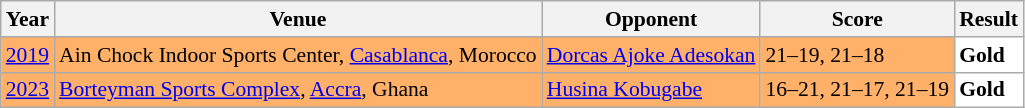<table class="sortable wikitable" style="font-size: 90%;">
<tr>
<th>Year</th>
<th>Venue</th>
<th>Opponent</th>
<th>Score</th>
<th>Result</th>
</tr>
<tr style="background:#FFB069">
<td align="center"><a href='#'>2019</a></td>
<td align="left">Ain Chock Indoor Sports Center, <a href='#'>Casablanca</a>, Morocco</td>
<td align="left"> <a href='#'>Dorcas Ajoke Adesokan</a></td>
<td align="left">21–19, 21–18</td>
<td style="text-align:left; background:white"> <strong>Gold</strong></td>
</tr>
<tr style="background:#FFB069">
<td align="center"><a href='#'>2023</a></td>
<td align="left"><a href='#'>Borteyman Sports Complex</a>, <a href='#'>Accra</a>, Ghana</td>
<td align="left"> <a href='#'>Husina Kobugabe</a></td>
<td align="left">16–21, 21–17, 21–19</td>
<td style="text-align:left; background:white"> <strong>Gold</strong></td>
</tr>
</table>
